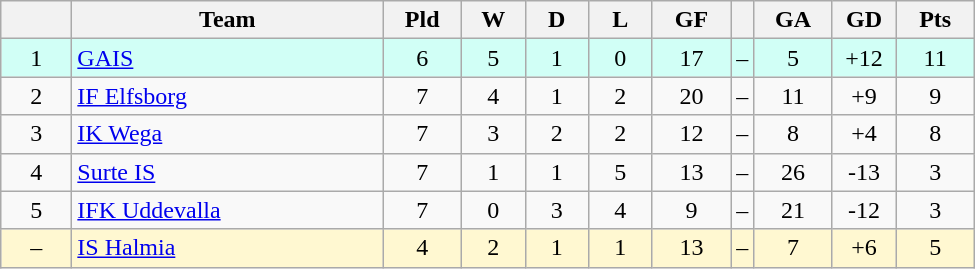<table class="wikitable" style="text-align: center;">
<tr>
<th style="width: 40px;"></th>
<th style="width: 200px;">Team</th>
<th style="width: 45px;">Pld</th>
<th style="width: 35px;">W</th>
<th style="width: 35px;">D</th>
<th style="width: 35px;">L</th>
<th style="width: 45px;">GF</th>
<th></th>
<th style="width: 45px;">GA</th>
<th style="width: 35px;">GD</th>
<th style="width: 45px;">Pts</th>
</tr>
<tr style="background: #d1fff6">
<td>1</td>
<td style="text-align: left;"><a href='#'>GAIS</a></td>
<td>6</td>
<td>5</td>
<td>1</td>
<td>0</td>
<td>17</td>
<td>–</td>
<td>5</td>
<td>+12</td>
<td>11</td>
</tr>
<tr>
<td>2</td>
<td style="text-align: left;"><a href='#'>IF Elfsborg</a></td>
<td>7</td>
<td>4</td>
<td>1</td>
<td>2</td>
<td>20</td>
<td>–</td>
<td>11</td>
<td>+9</td>
<td>9</td>
</tr>
<tr>
<td>3</td>
<td style="text-align: left;"><a href='#'>IK Wega</a></td>
<td>7</td>
<td>3</td>
<td>2</td>
<td>2</td>
<td>12</td>
<td>–</td>
<td>8</td>
<td>+4</td>
<td>8</td>
</tr>
<tr>
<td>4</td>
<td style="text-align: left;"><a href='#'>Surte IS</a></td>
<td>7</td>
<td>1</td>
<td>1</td>
<td>5</td>
<td>13</td>
<td>–</td>
<td>26</td>
<td>-13</td>
<td>3</td>
</tr>
<tr>
<td>5</td>
<td style="text-align: left;"><a href='#'>IFK Uddevalla</a></td>
<td>7</td>
<td>0</td>
<td>3</td>
<td>4</td>
<td>9</td>
<td>–</td>
<td>21</td>
<td>-12</td>
<td>3</td>
</tr>
<tr style="background: #fff8d1">
<td>–</td>
<td style="text-align: left;"><a href='#'>IS Halmia</a></td>
<td>4</td>
<td>2</td>
<td>1</td>
<td>1</td>
<td>13</td>
<td>–</td>
<td>7</td>
<td>+6</td>
<td>5</td>
</tr>
</table>
